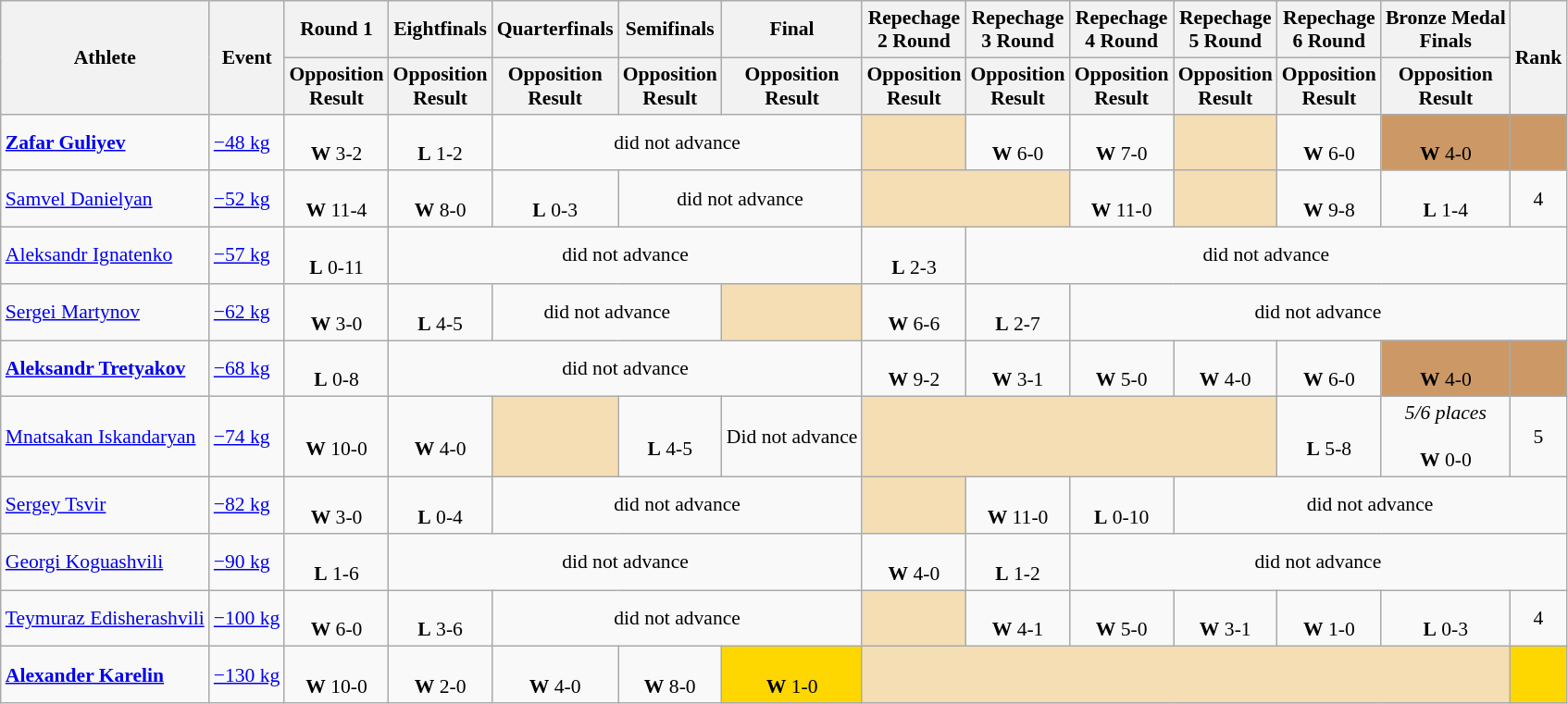<table class="wikitable" style="font-size:90%">
<tr>
<th rowspan="2">Athlete</th>
<th rowspan="2">Event</th>
<th>Round 1</th>
<th>Eightfinals</th>
<th>Quarterfinals</th>
<th>Semifinals</th>
<th>Final</th>
<th>Repechage <br>2 Round</th>
<th>Repechage <br>3 Round</th>
<th>Repechage <br>4 Round</th>
<th>Repechage <br>5 Round</th>
<th>Repechage <br>6 Round</th>
<th>Bronze Medal <br>Finals</th>
<th rowspan="2">Rank</th>
</tr>
<tr>
<th>Opposition<br>Result</th>
<th>Opposition<br>Result</th>
<th>Opposition<br>Result</th>
<th>Opposition<br>Result</th>
<th>Opposition<br>Result</th>
<th>Opposition<br>Result</th>
<th>Opposition<br>Result</th>
<th>Opposition<br>Result</th>
<th>Opposition<br>Result</th>
<th>Opposition<br>Result</th>
<th>Opposition<br>Result</th>
</tr>
<tr>
<td><strong><a href='#'>Zafar Guliyev</a></strong></td>
<td><a href='#'>−48 kg</a></td>
<td align=center><br><strong>W</strong> 3-2</td>
<td align=center><br><strong>L</strong> 1-2</td>
<td align=center colspan="3">did not advance</td>
<td bgcolor="wheat"></td>
<td align=center><br><strong>W</strong> 6-0</td>
<td align=center><br><strong>W</strong> 7-0</td>
<td bgcolor="wheat"></td>
<td align=center><br><strong>W</strong> 6-0</td>
<td align=center bgcolor=cc9966><br><strong>W</strong> 4-0</td>
<td align=center bgcolor=cc9966></td>
</tr>
<tr>
<td><a href='#'>Samvel Danielyan</a></td>
<td><a href='#'>−52 kg</a></td>
<td align=center><br><strong>W</strong> 11-4</td>
<td align=center><br><strong>W</strong> 8-0</td>
<td align=center><br><strong>L</strong> 0-3</td>
<td align=center colspan="2">did not advance</td>
<td bgcolor="wheat" colspan="2"></td>
<td align=center><br><strong>W</strong> 11-0</td>
<td bgcolor="wheat"></td>
<td align=center><br><strong>W</strong> 9-8</td>
<td align=center><br><strong>L</strong> 1-4</td>
<td align=center>4</td>
</tr>
<tr>
<td><a href='#'>Aleksandr Ignatenko</a></td>
<td><a href='#'>−57 kg</a></td>
<td align=center><br><strong>L</strong> 0-11</td>
<td align=center colspan="4">did not advance</td>
<td align=center><br><strong>L</strong> 2-3</td>
<td align=center colspan="6">did not advance</td>
</tr>
<tr>
<td><a href='#'>Sergei Martynov</a></td>
<td><a href='#'>−62 kg</a></td>
<td align=center><br><strong>W</strong> 3-0</td>
<td align=center><br><strong>L</strong> 4-5</td>
<td align=center colspan="2">did not advance</td>
<td bgcolor="wheat"></td>
<td align=center><br><strong>W</strong> 6-6</td>
<td align=center><br><strong>L</strong> 2-7</td>
<td align=center colspan="5">did not advance</td>
</tr>
<tr>
<td><strong><a href='#'>Aleksandr Tretyakov</a></strong></td>
<td><a href='#'>−68 kg</a></td>
<td align=center><br><strong>L</strong> 0-8</td>
<td align=center colspan="4">did not advance</td>
<td align=center><br><strong>W</strong> 9-2</td>
<td align=center><br><strong>W</strong> 3-1</td>
<td align=center><br><strong>W</strong> 5-0</td>
<td align=center><br><strong>W</strong> 4-0</td>
<td align=center><br><strong>W</strong> 6-0</td>
<td align=center bgcolor=cc9966><br><strong>W</strong> 4-0</td>
<td align=center bgcolor=cc9966></td>
</tr>
<tr>
<td><a href='#'>Mnatsakan Iskandaryan</a></td>
<td><a href='#'>−74 kg</a></td>
<td align=center><br><strong>W</strong> 10-0</td>
<td align=center><br><strong>W</strong> 4-0</td>
<td bgcolor="wheat"></td>
<td align=center><br><strong>L</strong> 4-5</td>
<td align=center>Did not advance</td>
<td bgcolor="wheat" colspan="4"></td>
<td align=center><br><strong>L</strong> 5-8</td>
<td align=center><em>5/6 places</em><br><br><strong>W</strong> 0-0</td>
<td align=center>5</td>
</tr>
<tr>
<td><a href='#'>Sergey Tsvir</a></td>
<td><a href='#'>−82 kg</a></td>
<td align=center><br><strong>W</strong> 3-0</td>
<td align=center><br><strong>L</strong> 0-4</td>
<td align=center colspan="3">did not advance</td>
<td bgcolor="wheat"></td>
<td align=center><br><strong>W</strong> 11-0</td>
<td align=center><br><strong>L</strong> 0-10</td>
<td align=center colspan="4">did not advance</td>
</tr>
<tr>
<td><a href='#'>Georgi Koguashvili</a></td>
<td><a href='#'>−90 kg</a></td>
<td align=center><br><strong>L</strong> 1-6</td>
<td align=center colspan="4">did not advance</td>
<td align=center><br><strong>W</strong> 4-0</td>
<td align=center><br><strong>L</strong> 1-2</td>
<td align=center colspan="5">did not advance</td>
</tr>
<tr>
<td><a href='#'>Teymuraz Edisherashvili</a></td>
<td><a href='#'>−100 kg</a></td>
<td align=center><br><strong>W</strong> 6-0</td>
<td align=center><br><strong>L</strong> 3-6</td>
<td align=center colspan="3">did not advance</td>
<td bgcolor="wheat"></td>
<td align=center><br><strong>W</strong> 4-1</td>
<td align=center><br><strong>W</strong> 5-0</td>
<td align=center><br><strong>W</strong> 3-1</td>
<td align=center><br><strong>W</strong> 1-0</td>
<td align=center><br><strong>L</strong> 0-3</td>
<td align=center>4</td>
</tr>
<tr>
<td><strong><a href='#'>Alexander Karelin</a></strong></td>
<td><a href='#'>−130 kg</a></td>
<td align=center><br><strong>W</strong> 10-0</td>
<td align=center><br><strong>W</strong> 2-0</td>
<td align=center><br><strong>W</strong> 4-0</td>
<td align=center><br><strong>W</strong> 8-0</td>
<td align=center bgcolor="gold"><br><strong>W</strong> 1-0</td>
<td bgcolor="wheat" colspan="6"></td>
<td align="center" bgcolor="gold"></td>
</tr>
</table>
